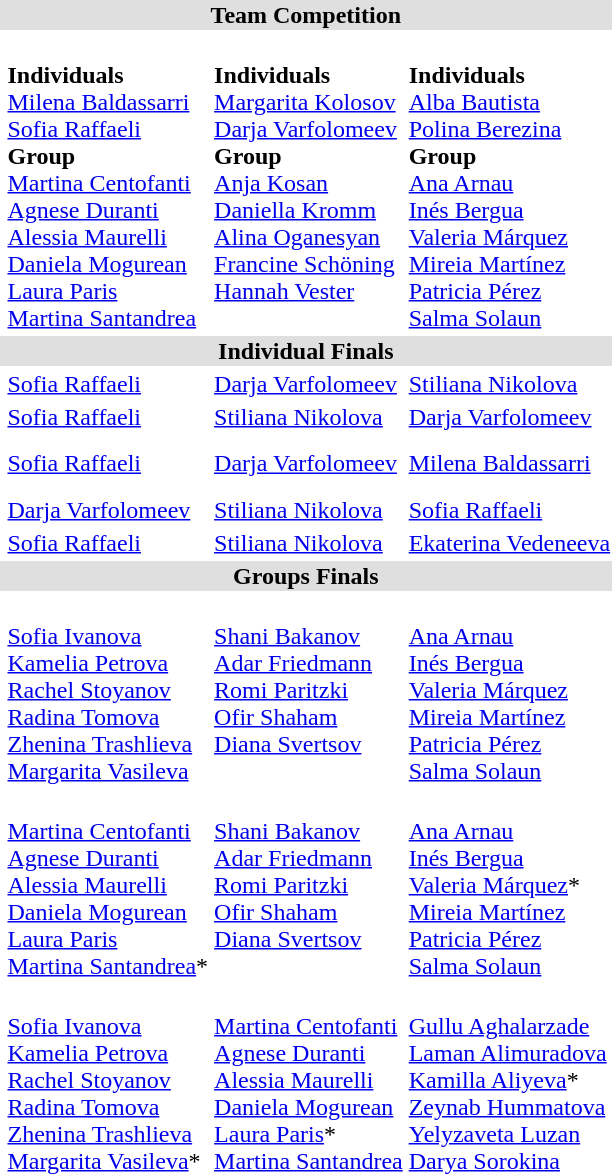<table>
<tr bgcolor="#DFDFDF">
<td colspan="4" align="center"><strong>Team Competition</strong></td>
</tr>
<tr>
<th scope=row style="text-align:left"><br></th>
<td> <br><strong>Individuals</strong><br><a href='#'>Milena Baldassarri</a><br><a href='#'>Sofia Raffaeli</a><br><strong>Group</strong><br><a href='#'>Martina Centofanti</a><br><a href='#'>Agnese Duranti</a><br><a href='#'>Alessia Maurelli</a><br><a href='#'>Daniela Mogurean</a><br><a href='#'>Laura Paris</a><br><a href='#'>Martina Santandrea</a></td>
<td valign="top"> <br><strong>Individuals</strong><br><a href='#'>Margarita Kolosov</a><br><a href='#'>Darja Varfolomeev</a><br><strong>Group</strong><br><a href='#'>Anja Kosan</a><br><a href='#'>Daniella Kromm</a><br><a href='#'>Alina Oganesyan</a><br><a href='#'>Francine Schöning</a><br><a href='#'>Hannah Vester</a></td>
<td> <br><strong>Individuals</strong><br><a href='#'>Alba Bautista</a><br><a href='#'>Polina Berezina</a><br><strong>Group</strong><br><a href='#'>Ana Arnau</a><br><a href='#'>Inés Bergua</a><br><a href='#'>Valeria Márquez</a><br><a href='#'>Mireia Martínez</a><br><a href='#'>Patricia Pérez</a><br><a href='#'>Salma Solaun</a></td>
</tr>
<tr bgcolor="#DFDFDF">
<td colspan="4" align="center"><strong>Individual Finals</strong></td>
</tr>
<tr>
<th scope=row style="text-align:left"><br></th>
<td> <a href='#'>Sofia Raffaeli</a></td>
<td> <a href='#'>Darja Varfolomeev</a></td>
<td> <a href='#'>Stiliana Nikolova</a></td>
</tr>
<tr>
<th scope=row style="text-align:left"><br></th>
<td> <a href='#'>Sofia Raffaeli</a></td>
<td> <a href='#'>Stiliana Nikolova</a></td>
<td> <a href='#'>Darja Varfolomeev</a></td>
</tr>
<tr>
<th scope=row style="text-align:left"><br><br></th>
<td> <a href='#'>Sofia Raffaeli</a></td>
<td> <a href='#'>Darja Varfolomeev</a></td>
<td> <a href='#'>Milena Baldassarri</a></td>
</tr>
<tr>
<th scope=row style="text-align:left"><br></th>
<td> <a href='#'>Darja Varfolomeev</a></td>
<td> <a href='#'>Stiliana Nikolova</a></td>
<td> <a href='#'>Sofia Raffaeli</a></td>
</tr>
<tr>
<th scope=row style="text-align:left"><br></th>
<td> <a href='#'>Sofia Raffaeli</a></td>
<td> <a href='#'>Stiliana Nikolova</a></td>
<td> <a href='#'>Ekaterina Vedeneeva</a></td>
</tr>
<tr bgcolor="#DFDFDF">
<td colspan="4" align="center"><strong>Groups Finals</strong></td>
</tr>
<tr>
<th scope=row style="text-align:left"><br></th>
<td> <br><a href='#'>Sofia Ivanova</a><br><a href='#'>Kamelia Petrova</a><br><a href='#'>Rachel Stoyanov</a><br><a href='#'>Radina Tomova</a><br><a href='#'>Zhenina Trashlieva</a><br><a href='#'>Margarita Vasileva</a></td>
<td valign="top"> <br><a href='#'>Shani Bakanov</a><br><a href='#'>Adar Friedmann</a><br><a href='#'>Romi Paritzki</a><br><a href='#'>Ofir Shaham</a><br><a href='#'>Diana Svertsov</a></td>
<td> <br><a href='#'>Ana Arnau</a><br><a href='#'>Inés Bergua</a><br><a href='#'>Valeria Márquez</a><br><a href='#'>Mireia Martínez</a><br><a href='#'>Patricia Pérez</a><br><a href='#'>Salma Solaun</a></td>
</tr>
<tr>
<th scope=row style="text-align:left"><br></th>
<td> <br><a href='#'>Martina Centofanti</a><br><a href='#'>Agnese Duranti</a><br><a href='#'>Alessia Maurelli</a><br><a href='#'>Daniela Mogurean</a><br><a href='#'>Laura Paris</a><br><a href='#'>Martina Santandrea</a>*</td>
<td valign="top"> <br><a href='#'>Shani Bakanov</a><br><a href='#'>Adar Friedmann</a><br><a href='#'>Romi Paritzki</a><br><a href='#'>Ofir Shaham</a><br><a href='#'>Diana Svertsov</a></td>
<td> <br><a href='#'>Ana Arnau</a><br><a href='#'>Inés Bergua</a><br><a href='#'>Valeria Márquez</a>*<br><a href='#'>Mireia Martínez</a><br><a href='#'>Patricia Pérez</a><br><a href='#'>Salma Solaun</a></td>
</tr>
<tr>
<th scope=row style="text-align:left"><br></th>
<td> <br><a href='#'>Sofia Ivanova</a><br><a href='#'>Kamelia Petrova</a><br><a href='#'>Rachel Stoyanov</a><br><a href='#'>Radina Tomova</a><br><a href='#'>Zhenina Trashlieva</a><br><a href='#'>Margarita Vasileva</a>*</td>
<td> <br><a href='#'>Martina Centofanti</a><br><a href='#'>Agnese Duranti</a><br><a href='#'>Alessia Maurelli</a><br><a href='#'>Daniela Mogurean</a><br><a href='#'>Laura Paris</a>*<br><a href='#'>Martina Santandrea</a></td>
<td> <br><a href='#'>Gullu Aghalarzade</a><br><a href='#'>Laman Alimuradova</a><br><a href='#'>Kamilla Aliyeva</a>*<br><a href='#'>Zeynab Hummatova</a><br><a href='#'>Yelyzaveta Luzan</a><br><a href='#'>Darya Sorokina</a></td>
</tr>
</table>
